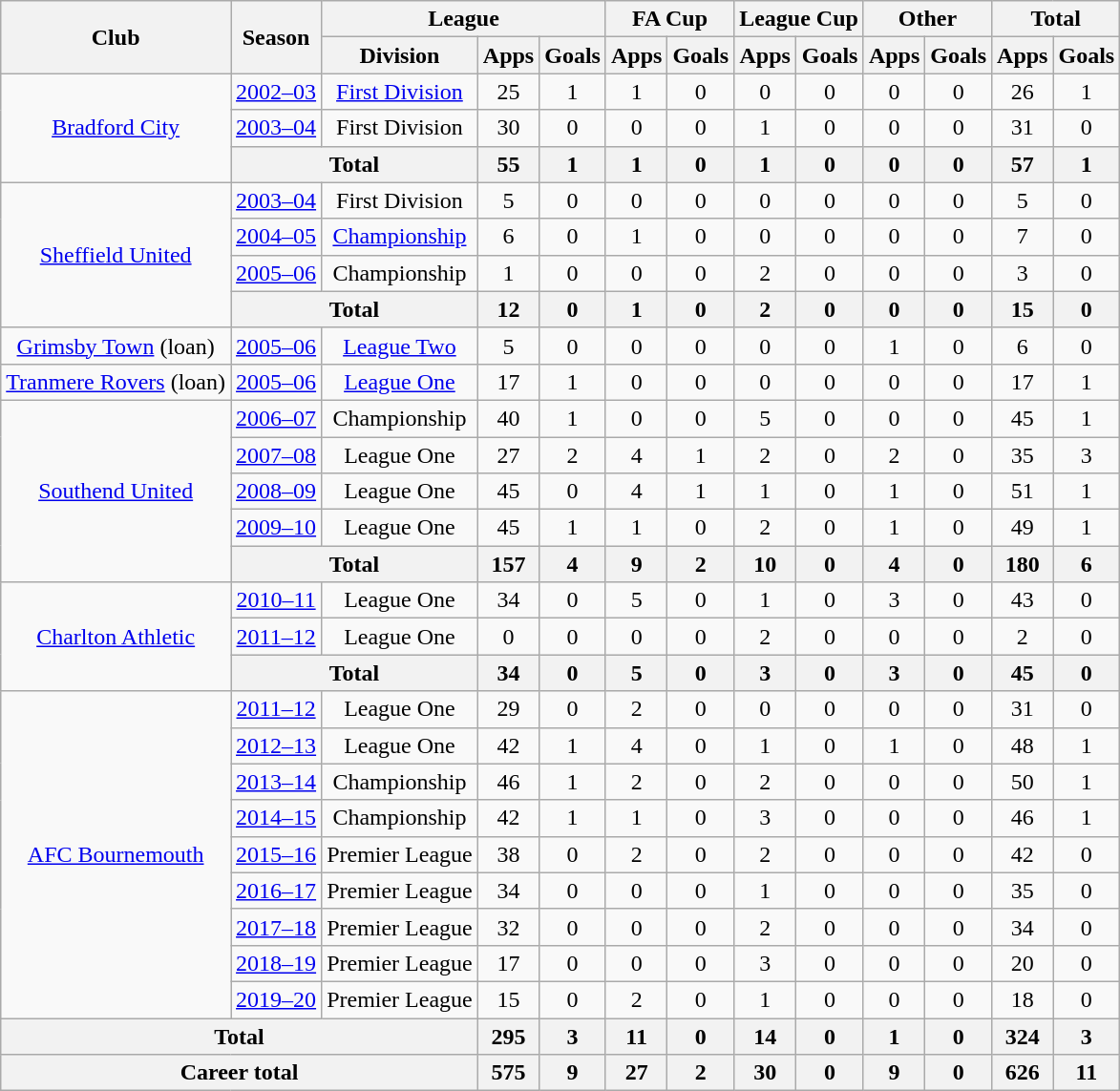<table class="wikitable" style="text-align: center;">
<tr>
<th rowspan="2">Club</th>
<th rowspan="2">Season</th>
<th colspan="3">League</th>
<th colspan="2">FA Cup</th>
<th colspan="2">League Cup</th>
<th colspan="2">Other</th>
<th colspan="2">Total</th>
</tr>
<tr>
<th>Division</th>
<th>Apps</th>
<th>Goals</th>
<th>Apps</th>
<th>Goals</th>
<th>Apps</th>
<th>Goals</th>
<th>Apps</th>
<th>Goals</th>
<th>Apps</th>
<th>Goals</th>
</tr>
<tr>
<td rowspan=3><a href='#'>Bradford City</a></td>
<td><a href='#'>2002–03</a></td>
<td><a href='#'>First Division</a></td>
<td>25</td>
<td>1</td>
<td>1</td>
<td>0</td>
<td>0</td>
<td>0</td>
<td>0</td>
<td>0</td>
<td>26</td>
<td>1</td>
</tr>
<tr>
<td><a href='#'>2003–04</a></td>
<td>First Division</td>
<td>30</td>
<td>0</td>
<td>0</td>
<td>0</td>
<td>1</td>
<td>0</td>
<td>0</td>
<td>0</td>
<td>31</td>
<td>0</td>
</tr>
<tr>
<th colspan=2>Total</th>
<th>55</th>
<th>1</th>
<th>1</th>
<th>0</th>
<th>1</th>
<th>0</th>
<th>0</th>
<th>0</th>
<th>57</th>
<th>1</th>
</tr>
<tr>
<td rowspan=4><a href='#'>Sheffield United</a></td>
<td><a href='#'>2003–04</a></td>
<td>First Division</td>
<td>5</td>
<td>0</td>
<td>0</td>
<td>0</td>
<td>0</td>
<td>0</td>
<td>0</td>
<td>0</td>
<td>5</td>
<td>0</td>
</tr>
<tr>
<td><a href='#'>2004–05</a></td>
<td><a href='#'>Championship</a></td>
<td>6</td>
<td>0</td>
<td>1</td>
<td>0</td>
<td>0</td>
<td>0</td>
<td>0</td>
<td>0</td>
<td>7</td>
<td>0</td>
</tr>
<tr>
<td><a href='#'>2005–06</a></td>
<td>Championship</td>
<td>1</td>
<td>0</td>
<td>0</td>
<td>0</td>
<td>2</td>
<td>0</td>
<td>0</td>
<td>0</td>
<td>3</td>
<td>0</td>
</tr>
<tr>
<th colspan=2>Total</th>
<th>12</th>
<th>0</th>
<th>1</th>
<th>0</th>
<th>2</th>
<th>0</th>
<th>0</th>
<th>0</th>
<th>15</th>
<th>0</th>
</tr>
<tr>
<td><a href='#'>Grimsby Town</a> (loan)</td>
<td><a href='#'>2005–06</a></td>
<td><a href='#'>League Two</a></td>
<td>5</td>
<td>0</td>
<td>0</td>
<td>0</td>
<td>0</td>
<td>0</td>
<td>1</td>
<td>0</td>
<td>6</td>
<td>0</td>
</tr>
<tr>
<td><a href='#'>Tranmere Rovers</a> (loan)</td>
<td><a href='#'>2005–06</a></td>
<td><a href='#'>League One</a></td>
<td>17</td>
<td>1</td>
<td>0</td>
<td>0</td>
<td>0</td>
<td>0</td>
<td>0</td>
<td>0</td>
<td>17</td>
<td>1</td>
</tr>
<tr>
<td rowspan=5><a href='#'>Southend United</a></td>
<td><a href='#'>2006–07</a></td>
<td>Championship</td>
<td>40</td>
<td>1</td>
<td>0</td>
<td>0</td>
<td>5</td>
<td>0</td>
<td>0</td>
<td>0</td>
<td>45</td>
<td>1</td>
</tr>
<tr>
<td><a href='#'>2007–08</a></td>
<td>League One</td>
<td>27</td>
<td>2</td>
<td>4</td>
<td>1</td>
<td>2</td>
<td>0</td>
<td>2</td>
<td>0</td>
<td>35</td>
<td>3</td>
</tr>
<tr>
<td><a href='#'>2008–09</a></td>
<td>League One</td>
<td>45</td>
<td>0</td>
<td>4</td>
<td>1</td>
<td>1</td>
<td>0</td>
<td>1</td>
<td>0</td>
<td>51</td>
<td>1</td>
</tr>
<tr>
<td><a href='#'>2009–10</a></td>
<td>League One</td>
<td>45</td>
<td>1</td>
<td>1</td>
<td>0</td>
<td>2</td>
<td>0</td>
<td>1</td>
<td>0</td>
<td>49</td>
<td>1</td>
</tr>
<tr>
<th colspan=2>Total</th>
<th>157</th>
<th>4</th>
<th>9</th>
<th>2</th>
<th>10</th>
<th>0</th>
<th>4</th>
<th>0</th>
<th>180</th>
<th>6</th>
</tr>
<tr>
<td rowspan=3><a href='#'>Charlton Athletic</a></td>
<td><a href='#'>2010–11</a></td>
<td>League One</td>
<td>34</td>
<td>0</td>
<td>5</td>
<td>0</td>
<td>1</td>
<td>0</td>
<td>3</td>
<td>0</td>
<td>43</td>
<td>0</td>
</tr>
<tr>
<td><a href='#'>2011–12</a></td>
<td>League One</td>
<td>0</td>
<td>0</td>
<td>0</td>
<td>0</td>
<td>2</td>
<td>0</td>
<td>0</td>
<td>0</td>
<td>2</td>
<td>0</td>
</tr>
<tr>
<th colspan=2>Total</th>
<th>34</th>
<th>0</th>
<th>5</th>
<th>0</th>
<th>3</th>
<th>0</th>
<th>3</th>
<th>0</th>
<th>45</th>
<th>0</th>
</tr>
<tr>
<td rowspan=9><a href='#'>AFC Bournemouth</a></td>
<td><a href='#'>2011–12</a></td>
<td>League One</td>
<td>29</td>
<td>0</td>
<td>2</td>
<td>0</td>
<td>0</td>
<td>0</td>
<td>0</td>
<td>0</td>
<td>31</td>
<td>0</td>
</tr>
<tr>
<td><a href='#'>2012–13</a></td>
<td>League One</td>
<td>42</td>
<td>1</td>
<td>4</td>
<td>0</td>
<td>1</td>
<td>0</td>
<td>1</td>
<td>0</td>
<td>48</td>
<td>1</td>
</tr>
<tr>
<td><a href='#'>2013–14</a></td>
<td>Championship</td>
<td>46</td>
<td>1</td>
<td>2</td>
<td>0</td>
<td>2</td>
<td>0</td>
<td>0</td>
<td>0</td>
<td>50</td>
<td>1</td>
</tr>
<tr>
<td><a href='#'>2014–15</a></td>
<td>Championship</td>
<td>42</td>
<td>1</td>
<td>1</td>
<td>0</td>
<td>3</td>
<td>0</td>
<td>0</td>
<td>0</td>
<td>46</td>
<td>1</td>
</tr>
<tr>
<td><a href='#'>2015–16</a></td>
<td>Premier League</td>
<td>38</td>
<td>0</td>
<td>2</td>
<td>0</td>
<td>2</td>
<td>0</td>
<td>0</td>
<td>0</td>
<td>42</td>
<td>0</td>
</tr>
<tr>
<td><a href='#'>2016–17</a></td>
<td>Premier League</td>
<td>34</td>
<td>0</td>
<td>0</td>
<td>0</td>
<td>1</td>
<td>0</td>
<td>0</td>
<td>0</td>
<td>35</td>
<td>0</td>
</tr>
<tr>
<td><a href='#'>2017–18</a></td>
<td>Premier League</td>
<td>32</td>
<td>0</td>
<td>0</td>
<td>0</td>
<td>2</td>
<td>0</td>
<td>0</td>
<td>0</td>
<td>34</td>
<td>0</td>
</tr>
<tr>
<td><a href='#'>2018–19</a></td>
<td>Premier League</td>
<td>17</td>
<td>0</td>
<td>0</td>
<td>0</td>
<td>3</td>
<td>0</td>
<td>0</td>
<td>0</td>
<td>20</td>
<td>0</td>
</tr>
<tr>
<td><a href='#'>2019–20</a></td>
<td>Premier League</td>
<td>15</td>
<td>0</td>
<td>2</td>
<td>0</td>
<td>1</td>
<td>0</td>
<td>0</td>
<td>0</td>
<td>18</td>
<td>0</td>
</tr>
<tr>
<th colspan=3>Total</th>
<th>295</th>
<th>3</th>
<th>11</th>
<th>0</th>
<th>14</th>
<th>0</th>
<th>1</th>
<th>0</th>
<th>324</th>
<th>3</th>
</tr>
<tr>
<th colspan=3>Career total</th>
<th>575</th>
<th>9</th>
<th>27</th>
<th>2</th>
<th>30</th>
<th>0</th>
<th>9</th>
<th>0</th>
<th>626</th>
<th>11</th>
</tr>
</table>
